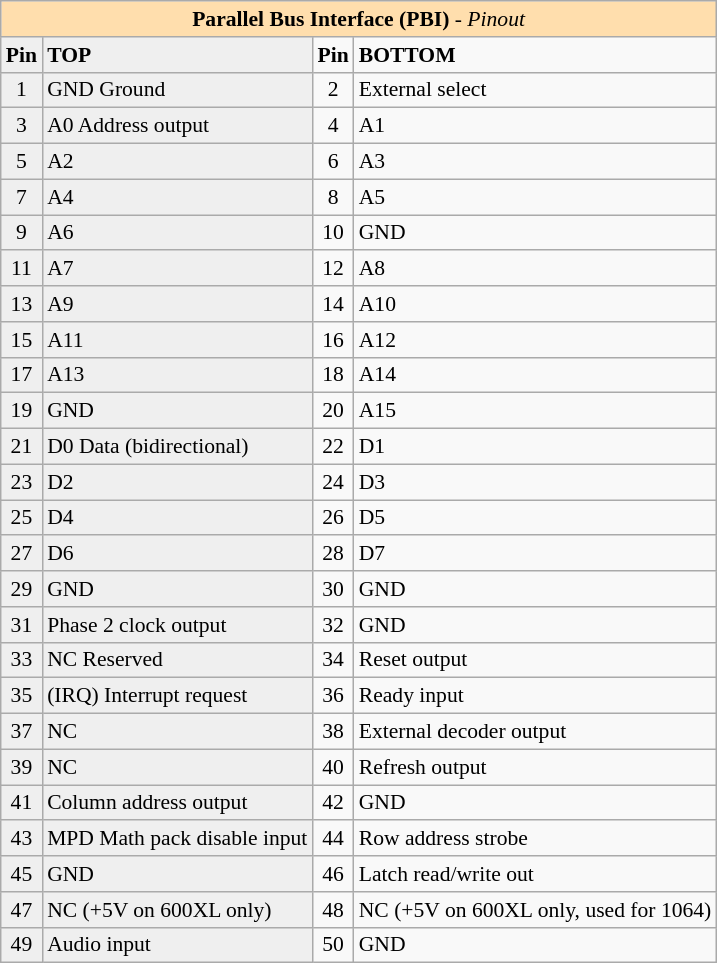<table class="wikitable" style="font-size:90%">
<tr bgcolor="#ffdead">
<td align="center" colspan="25"><strong>Parallel Bus Interface (PBI)</strong> - <em>Pinout</em></td>
</tr>
<tr>
<td bgcolor="#efefef"><strong>Pin</strong></td>
<td bgcolor="#efefef"><strong>TOP</strong></td>
<td><strong>Pin</strong></td>
<td><strong>BOTTOM</strong></td>
</tr>
<tr>
<td bgcolor="#efefef" align="center">1</td>
<td bgcolor="#efefef">GND Ground</td>
<td align="center">2</td>
<td>External select</td>
</tr>
<tr>
<td bgcolor="#efefef" align="center">3</td>
<td bgcolor="#efefef">A0 Address output</td>
<td align="center">4</td>
<td>A1</td>
</tr>
<tr>
<td bgcolor="#efefef" align="center">5</td>
<td bgcolor="#efefef">A2</td>
<td align="center">6</td>
<td>A3</td>
</tr>
<tr>
<td bgcolor="#efefef" align="center">7</td>
<td bgcolor="#efefef">A4</td>
<td align="center">8</td>
<td>A5</td>
</tr>
<tr>
<td bgcolor="#efefef" align="center">9</td>
<td bgcolor="#efefef">A6</td>
<td align="center">10</td>
<td>GND</td>
</tr>
<tr>
<td bgcolor="#efefef" align="center">11</td>
<td bgcolor="#efefef">A7</td>
<td align="center">12</td>
<td>A8</td>
</tr>
<tr>
<td bgcolor="#efefef" align="center">13</td>
<td bgcolor="#efefef">A9</td>
<td align="center">14</td>
<td>A10</td>
</tr>
<tr>
<td bgcolor="#efefef" align="center">15</td>
<td bgcolor="#efefef">A11</td>
<td align="center">16</td>
<td>A12</td>
</tr>
<tr>
<td bgcolor="#efefef" align="center">17</td>
<td bgcolor="#efefef">A13</td>
<td align="center">18</td>
<td>A14</td>
</tr>
<tr>
<td bgcolor="#efefef" align="center">19</td>
<td bgcolor="#efefef">GND</td>
<td align="center">20</td>
<td>A15</td>
</tr>
<tr>
<td bgcolor="#efefef" align="center">21</td>
<td bgcolor="#efefef">D0 Data (bidirectional)</td>
<td align="center">22</td>
<td>D1</td>
</tr>
<tr>
<td bgcolor="#efefef" align="center">23</td>
<td bgcolor="#efefef">D2</td>
<td align="center">24</td>
<td>D3</td>
</tr>
<tr>
<td bgcolor="#efefef" align="center">25</td>
<td bgcolor="#efefef">D4</td>
<td align="center">26</td>
<td>D5</td>
</tr>
<tr>
<td bgcolor="#efefef" align="center">27</td>
<td bgcolor="#efefef">D6</td>
<td align="center">28</td>
<td>D7</td>
</tr>
<tr>
<td bgcolor="#efefef" align="center">29</td>
<td bgcolor="#efefef">GND</td>
<td align="center">30</td>
<td>GND</td>
</tr>
<tr>
<td bgcolor="#efefef" align="center">31</td>
<td bgcolor="#efefef">Phase 2 clock output</td>
<td align="center">32</td>
<td>GND</td>
</tr>
<tr>
<td bgcolor="#efefef" align="center">33</td>
<td bgcolor="#efefef">NC Reserved</td>
<td align="center">34</td>
<td>Reset output</td>
</tr>
<tr>
<td bgcolor="#efefef" align="center">35</td>
<td bgcolor="#efefef">(IRQ) Interrupt request</td>
<td align="center">36</td>
<td>Ready input</td>
</tr>
<tr>
<td bgcolor="#efefef" align="center">37</td>
<td bgcolor="#efefef">NC</td>
<td align="center">38</td>
<td>External decoder output</td>
</tr>
<tr>
<td bgcolor="#efefef" align="center">39</td>
<td bgcolor="#efefef">NC</td>
<td align="center">40</td>
<td>Refresh output</td>
</tr>
<tr>
<td bgcolor="#efefef" align="center">41</td>
<td bgcolor="#efefef">Column address output</td>
<td align="center">42</td>
<td>GND</td>
</tr>
<tr>
<td bgcolor="#efefef" align="center">43</td>
<td bgcolor="#efefef">MPD Math pack disable input</td>
<td align="center">44</td>
<td>Row address strobe</td>
</tr>
<tr>
<td bgcolor="#efefef" align="center">45</td>
<td bgcolor="#efefef">GND</td>
<td align="center">46</td>
<td>Latch read/write out</td>
</tr>
<tr>
<td bgcolor="#efefef" align="center">47</td>
<td bgcolor="#efefef">NC (+5V on 600XL only)</td>
<td align="center">48</td>
<td>NC (+5V on 600XL only, used for 1064)</td>
</tr>
<tr>
<td bgcolor="#efefef" align="center">49</td>
<td bgcolor="#efefef">Audio input</td>
<td align="center">50</td>
<td>GND</td>
</tr>
</table>
